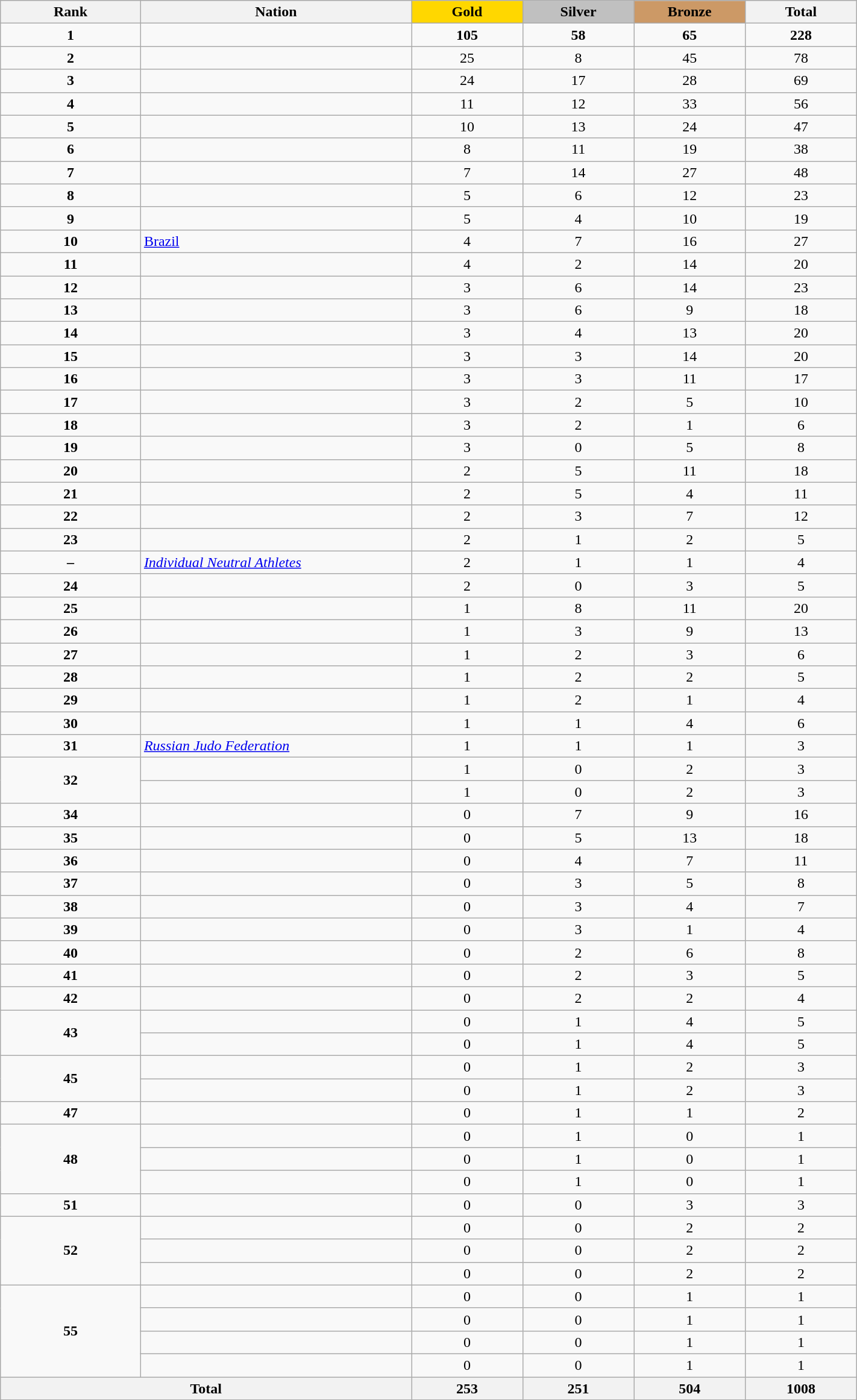<table class="wikitable collapsible autocollapse plainrowheaders" width=75% style="text-align:center;">
<tr style="background-color:#EDEDED;">
<th width=100px class="hintergrundfarbe5">Rank</th>
<th width=200px class="hintergrundfarbe6">Nation</th>
<th style="background:    gold; width:13%">Gold</th>
<th style="background:  silver; width:13%">Silver</th>
<th style="background: #CC9966; width:13%">Bronze</th>
<th class="hintergrundfarbe6" style="width:13%">Total</th>
</tr>
<tr>
<td><strong>1</strong></td>
<td align=left></td>
<td><strong>105</strong></td>
<td><strong>58</strong></td>
<td><strong>65</strong></td>
<td><strong>228</strong></td>
</tr>
<tr>
<td><strong>2</strong></td>
<td align=left></td>
<td>25</td>
<td>8</td>
<td>45</td>
<td>78</td>
</tr>
<tr>
<td><strong>3</strong></td>
<td align=left></td>
<td>24</td>
<td>17</td>
<td>28</td>
<td>69</td>
</tr>
<tr>
<td><strong>4</strong></td>
<td align=left><em></em></td>
<td>11</td>
<td>12</td>
<td>33</td>
<td>56</td>
</tr>
<tr>
<td><strong>5</strong></td>
<td align=left></td>
<td>10</td>
<td>13</td>
<td>24</td>
<td>47</td>
</tr>
<tr>
<td><strong>6</strong></td>
<td align=left></td>
<td>8</td>
<td>11</td>
<td>19</td>
<td>38</td>
</tr>
<tr>
<td><strong>7</strong></td>
<td align=left></td>
<td>7</td>
<td>14</td>
<td>27</td>
<td>48</td>
</tr>
<tr>
<td><strong>8</strong></td>
<td align=left></td>
<td>5</td>
<td>6</td>
<td>12</td>
<td>23</td>
</tr>
<tr>
<td><strong>9</strong></td>
<td align=left></td>
<td>5</td>
<td>4</td>
<td>10</td>
<td>19</td>
</tr>
<tr>
<td><strong>10</strong></td>
<td align=left> <a href='#'>Brazil</a></td>
<td>4</td>
<td>7</td>
<td>16</td>
<td>27</td>
</tr>
<tr>
<td><strong>11</strong></td>
<td align=left></td>
<td>4</td>
<td>2</td>
<td>14</td>
<td>20</td>
</tr>
<tr>
<td><strong>12</strong></td>
<td align=left></td>
<td>3</td>
<td>6</td>
<td>14</td>
<td>23</td>
</tr>
<tr>
<td><strong>13</strong></td>
<td align=left></td>
<td>3</td>
<td>6</td>
<td>9</td>
<td>18</td>
</tr>
<tr>
<td><strong>14</strong></td>
<td align=left></td>
<td>3</td>
<td>4</td>
<td>13</td>
<td>20</td>
</tr>
<tr>
<td><strong>15</strong></td>
<td align=left><em></em></td>
<td>3</td>
<td>3</td>
<td>14</td>
<td>20</td>
</tr>
<tr>
<td><strong>16</strong></td>
<td align=left></td>
<td>3</td>
<td>3</td>
<td>11</td>
<td>17</td>
</tr>
<tr>
<td><strong>17</strong></td>
<td align=left></td>
<td>3</td>
<td>2</td>
<td>5</td>
<td>10</td>
</tr>
<tr>
<td><strong>18</strong></td>
<td align=left></td>
<td>3</td>
<td>2</td>
<td>1</td>
<td>6</td>
</tr>
<tr>
<td><strong>19</strong></td>
<td align=left></td>
<td>3</td>
<td>0</td>
<td>5</td>
<td>8</td>
</tr>
<tr>
<td><strong>20</strong></td>
<td align=left></td>
<td>2</td>
<td>5</td>
<td>11</td>
<td>18</td>
</tr>
<tr>
<td><strong>21</strong></td>
<td align=left></td>
<td>2</td>
<td>5</td>
<td>4</td>
<td>11</td>
</tr>
<tr>
<td><strong>22</strong></td>
<td align=left></td>
<td>2</td>
<td>3</td>
<td>7</td>
<td>12</td>
</tr>
<tr>
<td><strong>23</strong></td>
<td align=left></td>
<td>2</td>
<td>1</td>
<td>2</td>
<td>5</td>
</tr>
<tr>
<td><strong>–</strong></td>
<td align=left><em><a href='#'>Individual Neutral Athletes</a></em></td>
<td>2</td>
<td>1</td>
<td>1</td>
<td>4</td>
</tr>
<tr>
<td><strong>24</strong></td>
<td align=left></td>
<td>2</td>
<td>0</td>
<td>3</td>
<td>5</td>
</tr>
<tr>
<td><strong>25</strong></td>
<td align=left></td>
<td>1</td>
<td>8</td>
<td>11</td>
<td>20</td>
</tr>
<tr>
<td><strong>26</strong></td>
<td align=left></td>
<td>1</td>
<td>3</td>
<td>9</td>
<td>13</td>
</tr>
<tr>
<td><strong>27</strong></td>
<td align=left></td>
<td>1</td>
<td>2</td>
<td>3</td>
<td>6</td>
</tr>
<tr>
<td><strong>28</strong></td>
<td align=left></td>
<td>1</td>
<td>2</td>
<td>2</td>
<td>5</td>
</tr>
<tr>
<td><strong>29</strong></td>
<td align=left></td>
<td>1</td>
<td>2</td>
<td>1</td>
<td>4</td>
</tr>
<tr>
<td><strong>30</strong></td>
<td align=left></td>
<td>1</td>
<td>1</td>
<td>4</td>
<td>6</td>
</tr>
<tr>
<td><strong>31</strong></td>
<td align=left> <em><a href='#'>Russian Judo Federation</a></em></td>
<td>1</td>
<td>1</td>
<td>1</td>
<td>3</td>
</tr>
<tr>
<td rowspan=2><strong>32</strong></td>
<td align=left></td>
<td>1</td>
<td>0</td>
<td>2</td>
<td>3</td>
</tr>
<tr>
<td align=left><em></em></td>
<td>1</td>
<td>0</td>
<td>2</td>
<td>3</td>
</tr>
<tr>
<td><strong>34</strong></td>
<td align=left></td>
<td>0</td>
<td>7</td>
<td>9</td>
<td>16</td>
</tr>
<tr>
<td><strong>35</strong></td>
<td align=left><em></em></td>
<td>0</td>
<td>5</td>
<td>13</td>
<td>18</td>
</tr>
<tr>
<td><strong>36</strong></td>
<td align=left></td>
<td>0</td>
<td>4</td>
<td>7</td>
<td>11</td>
</tr>
<tr>
<td><strong>37</strong></td>
<td align=left></td>
<td>0</td>
<td>3</td>
<td>5</td>
<td>8</td>
</tr>
<tr>
<td><strong>38</strong></td>
<td align=left></td>
<td>0</td>
<td>3</td>
<td>4</td>
<td>7</td>
</tr>
<tr>
<td><strong>39</strong></td>
<td align=left></td>
<td>0</td>
<td>3</td>
<td>1</td>
<td>4</td>
</tr>
<tr>
<td><strong>40</strong></td>
<td align=left></td>
<td>0</td>
<td>2</td>
<td>6</td>
<td>8</td>
</tr>
<tr>
<td><strong>41</strong></td>
<td align=left></td>
<td>0</td>
<td>2</td>
<td>3</td>
<td>5</td>
</tr>
<tr>
<td><strong>42</strong></td>
<td align=left><em></em></td>
<td>0</td>
<td>2</td>
<td>2</td>
<td>4</td>
</tr>
<tr>
<td rowspan=2><strong>43</strong></td>
<td align=left></td>
<td>0</td>
<td>1</td>
<td>4</td>
<td>5</td>
</tr>
<tr>
<td align=left></td>
<td>0</td>
<td>1</td>
<td>4</td>
<td>5</td>
</tr>
<tr>
<td rowspan=2><strong>45</strong></td>
<td align=left></td>
<td>0</td>
<td>1</td>
<td>2</td>
<td>3</td>
</tr>
<tr>
<td align=left></td>
<td>0</td>
<td>1</td>
<td>2</td>
<td>3</td>
</tr>
<tr>
<td><strong>47</strong></td>
<td align=left></td>
<td>0</td>
<td>1</td>
<td>1</td>
<td>2</td>
</tr>
<tr>
<td rowspan=3><strong>48</strong></td>
<td align=left></td>
<td>0</td>
<td>1</td>
<td>0</td>
<td>1</td>
</tr>
<tr>
<td align=left></td>
<td>0</td>
<td>1</td>
<td>0</td>
<td>1</td>
</tr>
<tr>
<td align=left></td>
<td>0</td>
<td>1</td>
<td>0</td>
<td>1</td>
</tr>
<tr>
<td><strong>51</strong></td>
<td align=left></td>
<td>0</td>
<td>0</td>
<td>3</td>
<td>3</td>
</tr>
<tr>
<td rowspan=3><strong>52</strong></td>
<td align=left></td>
<td>0</td>
<td>0</td>
<td>2</td>
<td>2</td>
</tr>
<tr>
<td align=left></td>
<td>0</td>
<td>0</td>
<td>2</td>
<td>2</td>
</tr>
<tr>
<td align=left></td>
<td>0</td>
<td>0</td>
<td>2</td>
<td>2</td>
</tr>
<tr>
<td rowspan=4><strong>55</strong></td>
<td align=left></td>
<td>0</td>
<td>0</td>
<td>1</td>
<td>1</td>
</tr>
<tr>
<td align=left></td>
<td>0</td>
<td>0</td>
<td>1</td>
<td>1</td>
</tr>
<tr>
<td align=left></td>
<td>0</td>
<td>0</td>
<td>1</td>
<td>1</td>
</tr>
<tr>
<td align=left></td>
<td>0</td>
<td>0</td>
<td>1</td>
<td>1</td>
</tr>
<tr class="sortbottom">
<th colspan=2>Total</th>
<th>253</th>
<th>251</th>
<th>504</th>
<th>1008</th>
</tr>
</table>
